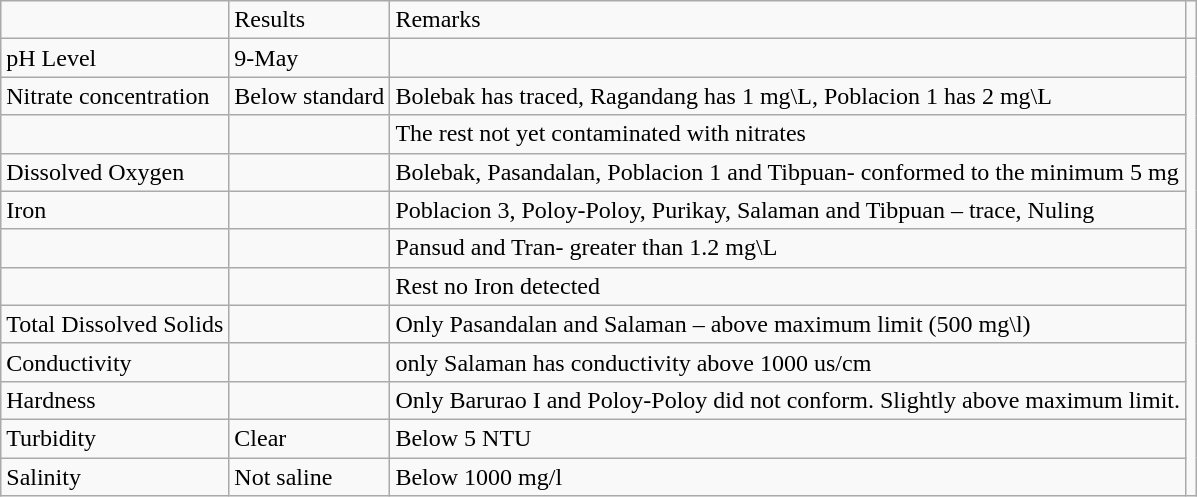<table class="wikitable">
<tr>
<td></td>
<td>Results</td>
<td>Remarks</td>
<td></td>
</tr>
<tr>
<td>pH Level</td>
<td>9-May</td>
<td></td>
</tr>
<tr>
<td>Nitrate concentration</td>
<td>Below standard</td>
<td>Bolebak has traced, Ragandang has 1 mg\L, Poblacion 1 has 2 mg\L</td>
</tr>
<tr>
<td></td>
<td></td>
<td>The rest not yet contaminated with nitrates</td>
</tr>
<tr>
<td>Dissolved Oxygen</td>
<td></td>
<td>Bolebak, Pasandalan, Poblacion 1 and Tibpuan- conformed to the minimum 5 mg</td>
</tr>
<tr>
<td>Iron</td>
<td></td>
<td>Poblacion 3, Poloy-Poloy, Purikay, Salaman and Tibpuan – trace, Nuling</td>
</tr>
<tr>
<td></td>
<td></td>
<td>Pansud and Tran- greater than 1.2 mg\L</td>
</tr>
<tr>
<td></td>
<td></td>
<td>Rest no Iron detected</td>
</tr>
<tr>
<td>Total Dissolved Solids</td>
<td></td>
<td>Only Pasandalan and Salaman – above maximum limit (500 mg\l)</td>
</tr>
<tr>
<td>Conductivity</td>
<td></td>
<td>only Salaman has conductivity above 1000 us/cm</td>
</tr>
<tr>
<td>Hardness</td>
<td></td>
<td>Only Barurao I and Poloy-Poloy did not conform. Slightly above maximum limit.</td>
</tr>
<tr>
<td>Turbidity</td>
<td>Clear</td>
<td>Below 5 NTU</td>
</tr>
<tr>
<td>Salinity</td>
<td>Not saline</td>
<td>Below 1000 mg/l</td>
</tr>
</table>
